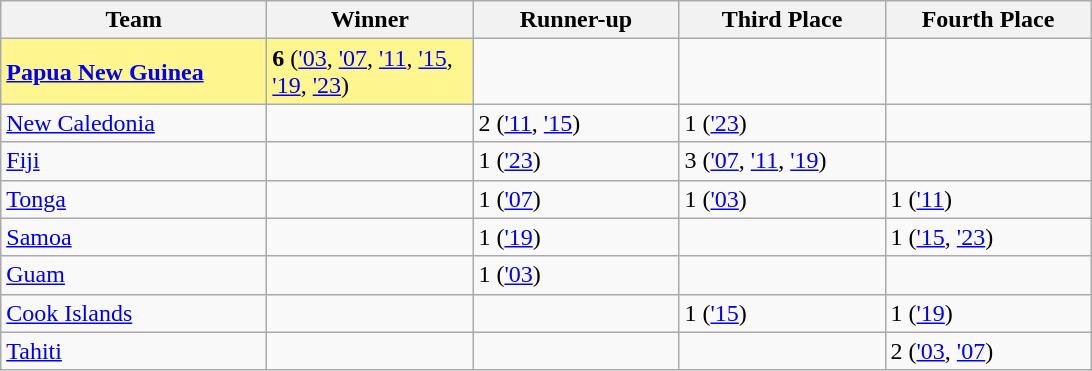<table class="wikitable">
<tr align=left>
<th width=170>Team</th>
<th width=130>Winner</th>
<th width=130>Runner-up</th>
<th width=130>Third Place</th>
<th width=130>Fourth Place</th>
</tr>
<tr>
<td style="background:#fff68f"> <strong><a href='#'>Papua New Guinea</a></strong></td>
<td style="background:#fff68f"><strong>6</strong> (<a href='#'>'03</a>, <a href='#'>'07</a>, <a href='#'>'11</a>, <a href='#'>'15</a>, <a href='#'>'19</a>, <a href='#'>'23</a>)</td>
<td></td>
<td></td>
<td></td>
</tr>
<tr>
<td> <a href='#'>New Caledonia</a></td>
<td></td>
<td>2 (<a href='#'>'11</a>, <a href='#'>'15</a>)</td>
<td>1 (<a href='#'>'23</a>)</td>
<td></td>
</tr>
<tr>
<td> <a href='#'>Fiji</a></td>
<td></td>
<td>1 (<a href='#'>'23</a>)</td>
<td>3 (<a href='#'>'07</a>, <a href='#'>'11</a>, <a href='#'>'19</a>)</td>
<td></td>
</tr>
<tr>
<td> <a href='#'>Tonga</a></td>
<td></td>
<td>1 (<a href='#'>'07</a>)</td>
<td>1 (<a href='#'>'03</a>)</td>
<td>1 (<a href='#'>'11</a>)</td>
</tr>
<tr>
<td> <a href='#'>Samoa</a></td>
<td></td>
<td>1 (<a href='#'>'19</a>)</td>
<td></td>
<td>1 (<a href='#'>'15</a>, <a href='#'>'23</a>)</td>
</tr>
<tr>
<td> <a href='#'>Guam</a></td>
<td></td>
<td>1 (<a href='#'>'03</a>)</td>
<td></td>
<td></td>
</tr>
<tr>
<td> <a href='#'>Cook Islands</a></td>
<td></td>
<td></td>
<td>1 (<a href='#'>'15</a>)</td>
<td>1 (<a href='#'>'19</a>)</td>
</tr>
<tr>
<td> <a href='#'>Tahiti</a></td>
<td></td>
<td></td>
<td></td>
<td>2 (<a href='#'>'03</a>, <a href='#'>'07</a>)</td>
</tr>
</table>
